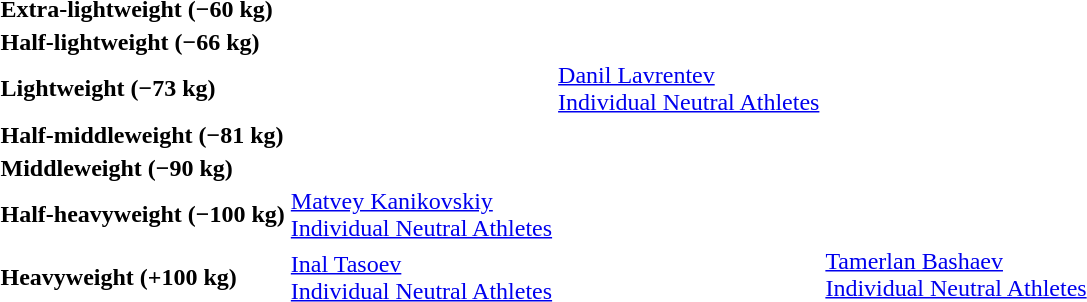<table>
<tr>
<th rowspan=2 style="text-align:left;">Extra-lightweight (−60 kg)<br></th>
<td rowspan=2></td>
<td rowspan=2></td>
<td></td>
</tr>
<tr>
<td></td>
</tr>
<tr>
<th rowspan=2 style="text-align:left;">Half-lightweight (−66 kg)<br></th>
<td rowspan=2></td>
<td rowspan=2></td>
<td></td>
</tr>
<tr>
<td></td>
</tr>
<tr>
<th rowspan=2 style="text-align:left;">Lightweight (−73 kg)<br></th>
<td rowspan=2></td>
<td rowspan=2><a href='#'>Danil Lavrentev</a><br><a href='#'>Individual Neutral Athletes</a></td>
<td></td>
</tr>
<tr>
<td></td>
</tr>
<tr>
<th rowspan=2 style="text-align:left;">Half-middleweight (−81 kg)<br></th>
<td rowspan=2></td>
<td rowspan=2></td>
<td></td>
</tr>
<tr>
<td></td>
</tr>
<tr>
<th rowspan=2 style="text-align:left;">Middleweight (−90 kg)<br></th>
<td rowspan=2></td>
<td rowspan=2></td>
<td></td>
</tr>
<tr>
<td></td>
</tr>
<tr>
<th rowspan=2 style="text-align:left;">Half-heavyweight (−100 kg)<br></th>
<td rowspan=2><a href='#'>Matvey Kanikovskiy</a><br><a href='#'>Individual Neutral Athletes</a></td>
<td rowspan=2></td>
<td></td>
</tr>
<tr>
<td></td>
</tr>
<tr>
<th rowspan=2 style="text-align:left;">Heavyweight (+100 kg)<br></th>
<td rowspan=2><a href='#'>Inal Tasoev</a><br><a href='#'>Individual Neutral Athletes</a></td>
<td rowspan=2></td>
<td><a href='#'>Tamerlan Bashaev</a><br><a href='#'>Individual Neutral Athletes</a></td>
</tr>
<tr>
<td></td>
</tr>
</table>
